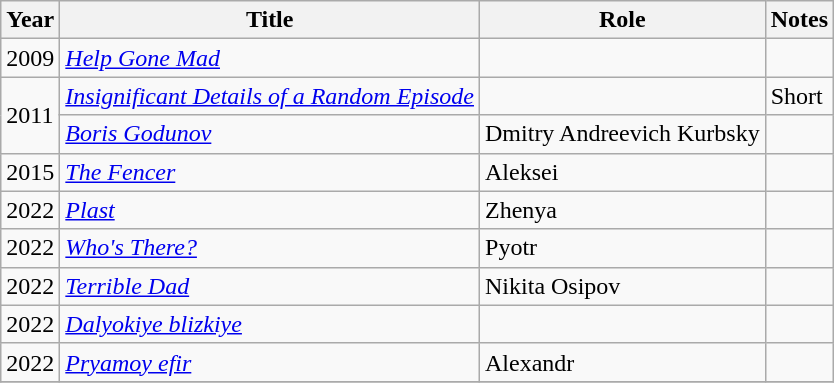<table class="wikitable sortable">
<tr>
<th>Year</th>
<th>Title</th>
<th>Role</th>
<th class="unsortable">Notes</th>
</tr>
<tr>
<td>2009</td>
<td><em><a href='#'>Help Gone Mad</a></em></td>
<td></td>
<td></td>
</tr>
<tr>
<td rowspan=2>2011</td>
<td><em><a href='#'>Insignificant Details of a Random Episode</a></em></td>
<td></td>
<td>Short</td>
</tr>
<tr>
<td><em><a href='#'>Boris Godunov</a></em></td>
<td>Dmitry Andreevich Kurbsky</td>
<td></td>
</tr>
<tr>
<td>2015</td>
<td><em><a href='#'>The Fencer</a></em></td>
<td>Aleksei</td>
<td></td>
</tr>
<tr>
<td>2022</td>
<td><em><a href='#'>Plast</a></em></td>
<td>Zhenya</td>
<td></td>
</tr>
<tr>
<td>2022</td>
<td><em><a href='#'>Who's There?</a></em></td>
<td>Pyotr</td>
<td></td>
</tr>
<tr>
<td>2022</td>
<td><em><a href='#'>Terrible Dad</a></em></td>
<td>Nikita Osipov</td>
<td></td>
</tr>
<tr>
<td>2022</td>
<td><em><a href='#'>Dalyokiye blizkiye</a></em></td>
<td></td>
<td></td>
</tr>
<tr>
<td>2022</td>
<td><em><a href='#'>Pryamoy efir</a></em></td>
<td>Alexandr</td>
<td></td>
</tr>
<tr>
</tr>
</table>
